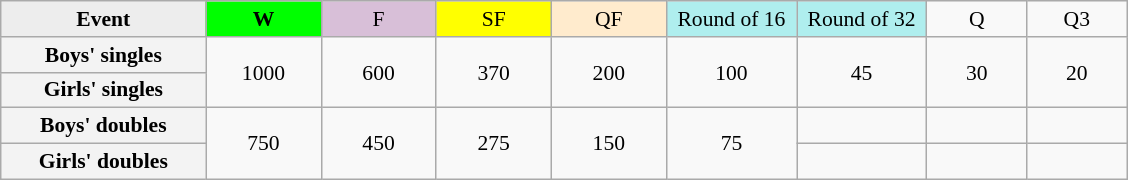<table class=wikitable style="font-size:90%; text-align:center">
<tr>
<th style="width:130px; background:#ededed;">Event</th>
<th style="width:70px; background:lime;">W</th>
<td style="width:70px; background:thistle;">F</td>
<td style="width:70px; background:#ff0;">SF</td>
<td style="width:70px; background:#ffebcd;">QF</td>
<td style="width:80px; background:#afeeee;">Round of 16</td>
<td style="width:80px; background:#afeeee;">Round of 32</td>
<td style="width:60px;">Q</td>
<td style="width:60px;">Q3</td>
</tr>
<tr>
<th style="background:#f3f3f3;">Boys' singles</th>
<td rowspan=2>1000</td>
<td rowspan=2>600</td>
<td rowspan=2>370</td>
<td rowspan=2>200</td>
<td rowspan=2>100</td>
<td rowspan=2>45</td>
<td rowspan=2>30</td>
<td rowspan=2>20</td>
</tr>
<tr>
<th style="background:#f3f3f3;">Girls' singles</th>
</tr>
<tr>
<th style="background:#f3f3f3;">Boys' doubles</th>
<td rowspan=2>750</td>
<td rowspan=2>450</td>
<td rowspan=2>275</td>
<td rowspan=2>150</td>
<td rowspan=2>75</td>
<td></td>
<td></td>
<td></td>
</tr>
<tr>
<th style="background:#f3f3f3;">Girls' doubles</th>
<td></td>
<td></td>
<td></td>
</tr>
</table>
